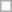<table class=wikitable>
<tr>
<td> </td>
</tr>
</table>
